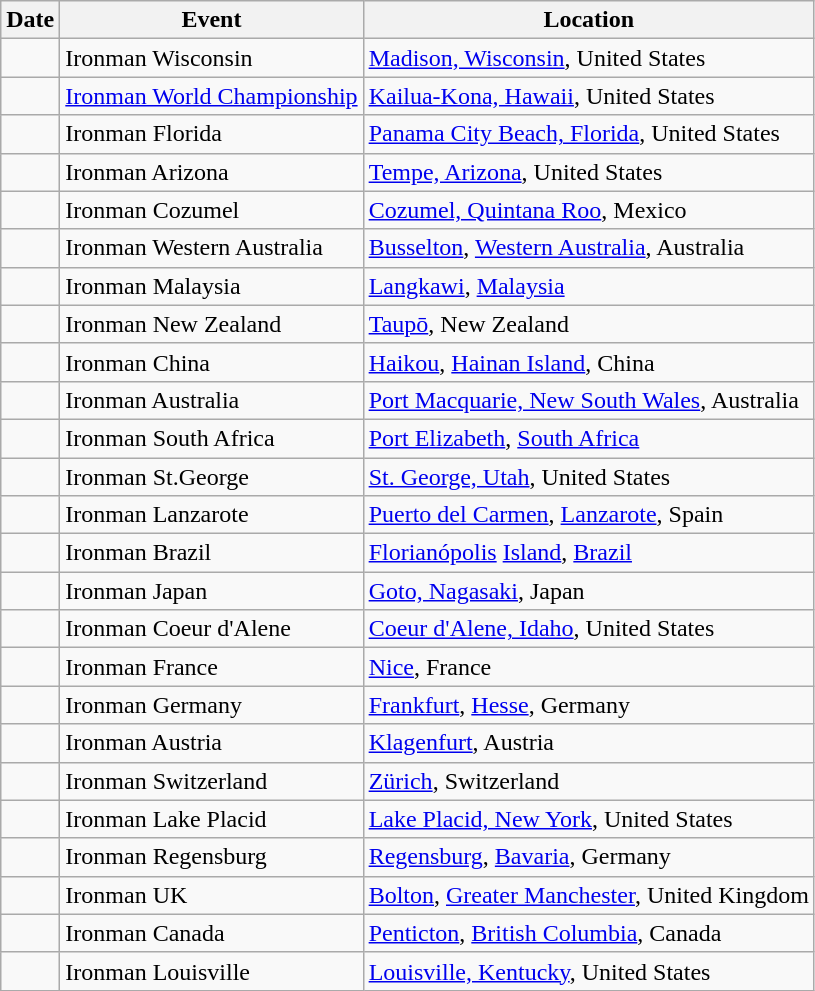<table class="wikitable sortable">
<tr>
<th>Date</th>
<th>Event</th>
<th>Location</th>
</tr>
<tr>
<td align = "right"></td>
<td>Ironman Wisconsin</td>
<td> <a href='#'>Madison, Wisconsin</a>, United States</td>
</tr>
<tr>
<td align = "right"></td>
<td><a href='#'>Ironman World Championship</a></td>
<td> <a href='#'>Kailua-Kona, Hawaii</a>, United States</td>
</tr>
<tr>
<td align = "right"></td>
<td>Ironman Florida</td>
<td> <a href='#'>Panama City Beach, Florida</a>, United States</td>
</tr>
<tr>
<td align = "right"></td>
<td>Ironman Arizona</td>
<td> <a href='#'>Tempe, Arizona</a>, United States</td>
</tr>
<tr>
<td align = "right"></td>
<td>Ironman Cozumel</td>
<td> <a href='#'>Cozumel, Quintana Roo</a>, Mexico</td>
</tr>
<tr>
<td align = "right"></td>
<td>Ironman Western Australia</td>
<td> <a href='#'>Busselton</a>, <a href='#'>Western Australia</a>, Australia</td>
</tr>
<tr>
<td align = "right"></td>
<td>Ironman Malaysia</td>
<td> <a href='#'>Langkawi</a>, <a href='#'>Malaysia</a></td>
</tr>
<tr>
<td align = "right"></td>
<td>Ironman New Zealand</td>
<td> <a href='#'>Taupō</a>, New Zealand</td>
</tr>
<tr>
<td align = "right"></td>
<td>Ironman China</td>
<td> <a href='#'>Haikou</a>, <a href='#'>Hainan Island</a>, China</td>
</tr>
<tr>
<td align = "right"></td>
<td>Ironman Australia</td>
<td> <a href='#'>Port Macquarie, New South Wales</a>, Australia</td>
</tr>
<tr>
<td align = "right"></td>
<td>Ironman South Africa</td>
<td> <a href='#'>Port Elizabeth</a>, <a href='#'>South Africa</a></td>
</tr>
<tr>
<td align = "right"></td>
<td>Ironman St.George</td>
<td> <a href='#'>St. George, Utah</a>, United States</td>
</tr>
<tr>
<td align = "right"></td>
<td>Ironman Lanzarote</td>
<td> <a href='#'>Puerto del Carmen</a>, <a href='#'>Lanzarote</a>, Spain</td>
</tr>
<tr>
<td align = "right"></td>
<td>Ironman Brazil</td>
<td> <a href='#'>Florianópolis</a> <a href='#'>Island</a>, <a href='#'>Brazil</a></td>
</tr>
<tr>
<td align = "right"></td>
<td>Ironman Japan</td>
<td> <a href='#'>Goto, Nagasaki</a>, Japan</td>
</tr>
<tr>
<td align = "right"></td>
<td>Ironman Coeur d'Alene</td>
<td> <a href='#'>Coeur d'Alene, Idaho</a>, United States</td>
</tr>
<tr>
<td align = "right"></td>
<td>Ironman France</td>
<td> <a href='#'>Nice</a>, France</td>
</tr>
<tr>
<td align = "right"></td>
<td>Ironman Germany</td>
<td> <a href='#'>Frankfurt</a>, <a href='#'>Hesse</a>, Germany</td>
</tr>
<tr>
<td align = "right"></td>
<td>Ironman Austria</td>
<td> <a href='#'>Klagenfurt</a>, Austria</td>
</tr>
<tr>
<td align = "right"></td>
<td>Ironman Switzerland</td>
<td> <a href='#'>Zürich</a>, Switzerland</td>
</tr>
<tr>
<td align = "right"></td>
<td>Ironman Lake Placid</td>
<td> <a href='#'>Lake Placid, New York</a>, United States</td>
</tr>
<tr>
<td align = "right"></td>
<td>Ironman Regensburg</td>
<td> <a href='#'>Regensburg</a>, <a href='#'>Bavaria</a>, Germany</td>
</tr>
<tr>
<td align = "right"></td>
<td>Ironman UK</td>
<td> <a href='#'>Bolton</a>, <a href='#'>Greater Manchester</a>, United Kingdom</td>
</tr>
<tr>
<td align = "right"></td>
<td>Ironman Canada</td>
<td> <a href='#'>Penticton</a>, <a href='#'>British Columbia</a>, Canada</td>
</tr>
<tr>
<td align = "right"></td>
<td>Ironman Louisville</td>
<td> <a href='#'>Louisville, Kentucky</a>, United States</td>
</tr>
</table>
